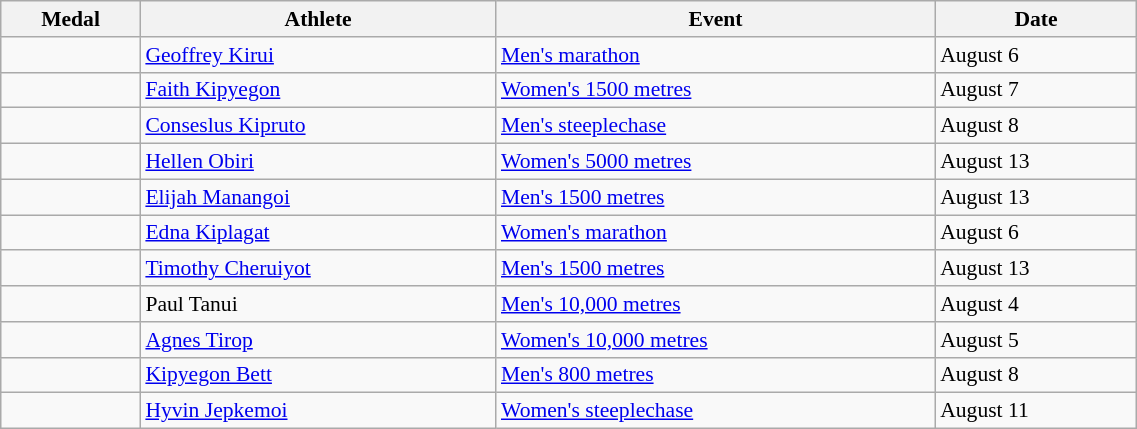<table class="wikitable" style="font-size:90%" width=60%>
<tr>
<th>Medal</th>
<th>Athlete</th>
<th>Event</th>
<th>Date</th>
</tr>
<tr>
<td></td>
<td><a href='#'>Geoffrey Kirui</a></td>
<td><a href='#'>Men's marathon</a></td>
<td>August 6</td>
</tr>
<tr>
<td></td>
<td><a href='#'>Faith Kipyegon</a></td>
<td><a href='#'>Women's 1500 metres</a></td>
<td>August 7</td>
</tr>
<tr>
<td></td>
<td><a href='#'>Conseslus Kipruto</a></td>
<td><a href='#'>Men's steeplechase</a></td>
<td>August 8</td>
</tr>
<tr>
<td></td>
<td><a href='#'>Hellen Obiri</a></td>
<td><a href='#'>Women's 5000 metres</a></td>
<td>August 13</td>
</tr>
<tr>
<td></td>
<td><a href='#'>Elijah Manangoi</a></td>
<td><a href='#'>Men's 1500 metres</a></td>
<td>August 13</td>
</tr>
<tr>
<td></td>
<td><a href='#'>Edna Kiplagat</a></td>
<td><a href='#'> Women's marathon</a></td>
<td>August 6</td>
</tr>
<tr>
<td></td>
<td><a href='#'>Timothy Cheruiyot</a></td>
<td><a href='#'>Men's 1500 metres</a></td>
<td>August 13</td>
</tr>
<tr>
<td></td>
<td>Paul Tanui</td>
<td><a href='#'>Men's 10,000 metres</a></td>
<td>August 4</td>
</tr>
<tr>
<td></td>
<td><a href='#'>Agnes Tirop</a></td>
<td><a href='#'>Women's 10,000 metres</a></td>
<td>August 5</td>
</tr>
<tr>
<td></td>
<td><a href='#'>Kipyegon Bett</a></td>
<td><a href='#'>Men's 800 metres</a></td>
<td>August 8</td>
</tr>
<tr>
<td></td>
<td><a href='#'>Hyvin Jepkemoi</a></td>
<td><a href='#'>Women's steeplechase</a></td>
<td>August 11</td>
</tr>
</table>
